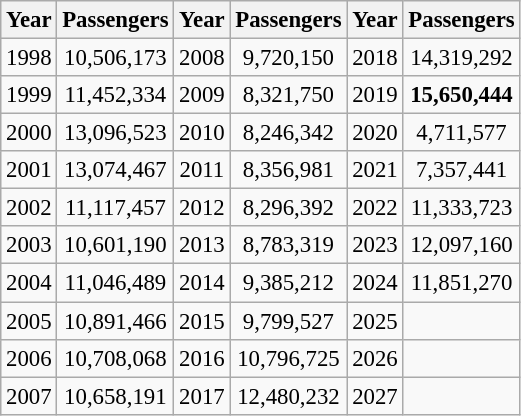<table class="wikitable sortable" style="text-align: center; font-size: 95%">
<tr>
<th>Year</th>
<th>Passengers</th>
<th>Year</th>
<th>Passengers</th>
<th>Year</th>
<th>Passengers</th>
</tr>
<tr>
<td>1998</td>
<td>10,506,173</td>
<td>2008</td>
<td>9,720,150</td>
<td>2018</td>
<td>14,319,292</td>
</tr>
<tr>
<td>1999</td>
<td>11,452,334</td>
<td>2009</td>
<td>8,321,750</td>
<td>2019</td>
<td><strong>15,650,444</strong></td>
</tr>
<tr>
<td>2000</td>
<td>13,096,523</td>
<td>2010</td>
<td>8,246,342</td>
<td>2020</td>
<td>4,711,577</td>
</tr>
<tr>
<td>2001</td>
<td>13,074,467</td>
<td>2011</td>
<td>8,356,981</td>
<td>2021</td>
<td>7,357,441</td>
</tr>
<tr>
<td>2002</td>
<td>11,117,457</td>
<td>2012</td>
<td>8,296,392</td>
<td>2022</td>
<td>11,333,723</td>
</tr>
<tr>
<td>2003</td>
<td>10,601,190</td>
<td>2013</td>
<td>8,783,319</td>
<td>2023</td>
<td>12,097,160</td>
</tr>
<tr>
<td>2004</td>
<td>11,046,489</td>
<td>2014</td>
<td>9,385,212</td>
<td>2024</td>
<td>11,851,270</td>
</tr>
<tr>
<td>2005</td>
<td>10,891,466</td>
<td>2015</td>
<td>9,799,527</td>
<td>2025</td>
<td></td>
</tr>
<tr>
<td>2006</td>
<td>10,708,068</td>
<td>2016</td>
<td>10,796,725</td>
<td>2026</td>
<td></td>
</tr>
<tr>
<td>2007</td>
<td>10,658,191</td>
<td>2017</td>
<td>12,480,232</td>
<td>2027</td>
<td></td>
</tr>
</table>
